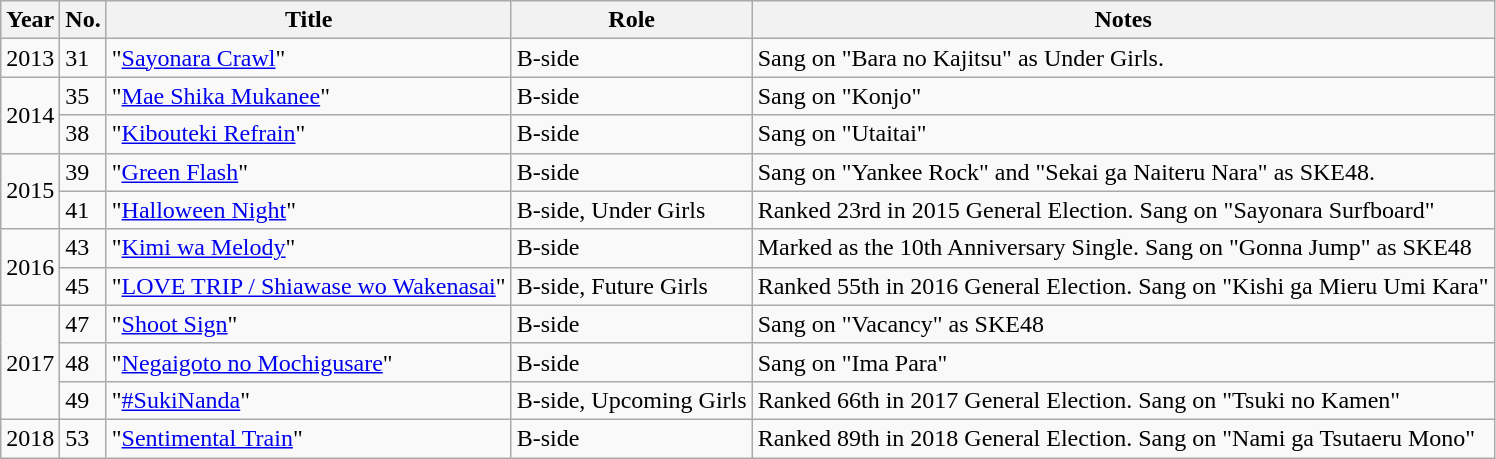<table class="wikitable sortable">
<tr>
<th>Year</th>
<th data-sort-type="number">No. </th>
<th>Title </th>
<th>Role </th>
<th class="unsortable">Notes </th>
</tr>
<tr>
<td>2013</td>
<td>31</td>
<td>"<a href='#'>Sayonara Crawl</a>"</td>
<td>B-side</td>
<td>Sang on "Bara no Kajitsu" as Under Girls.</td>
</tr>
<tr>
<td rowspan="2">2014</td>
<td>35</td>
<td>"<a href='#'>Mae Shika Mukanee</a>"</td>
<td>B-side</td>
<td>Sang on "Konjo"</td>
</tr>
<tr>
<td>38</td>
<td>"<a href='#'>Kibouteki Refrain</a>"</td>
<td>B-side</td>
<td>Sang on "Utaitai"</td>
</tr>
<tr>
<td rowspan="2">2015</td>
<td>39</td>
<td>"<a href='#'>Green Flash</a>"</td>
<td>B-side</td>
<td>Sang on "Yankee Rock" and "Sekai ga Naiteru Nara" as SKE48.</td>
</tr>
<tr>
<td>41</td>
<td>"<a href='#'>Halloween Night</a>"</td>
<td>B-side, Under Girls</td>
<td>Ranked 23rd in 2015 General Election. Sang on "Sayonara Surfboard"</td>
</tr>
<tr>
<td rowspan="2">2016</td>
<td>43</td>
<td>"<a href='#'>Kimi wa Melody</a>"</td>
<td>B-side</td>
<td>Marked as the 10th Anniversary Single. Sang on "Gonna Jump" as SKE48</td>
</tr>
<tr>
<td>45</td>
<td>"<a href='#'>LOVE TRIP / Shiawase wo Wakenasai</a>"</td>
<td>B-side, Future Girls</td>
<td>Ranked 55th in 2016 General Election. Sang on "Kishi ga Mieru Umi Kara"</td>
</tr>
<tr>
<td rowspan="3">2017</td>
<td>47</td>
<td>"<a href='#'>Shoot Sign</a>"</td>
<td>B-side</td>
<td>Sang on "Vacancy" as SKE48</td>
</tr>
<tr>
<td>48</td>
<td>"<a href='#'>Negaigoto no Mochigusare</a>"</td>
<td>B-side</td>
<td>Sang on "Ima Para"</td>
</tr>
<tr>
<td>49</td>
<td>"<a href='#'>#SukiNanda</a>"</td>
<td>B-side, Upcoming Girls</td>
<td>Ranked 66th in 2017 General Election. Sang on "Tsuki no Kamen"</td>
</tr>
<tr>
<td>2018</td>
<td>53</td>
<td>"<a href='#'>Sentimental Train</a>"</td>
<td>B-side</td>
<td>Ranked 89th in 2018 General Election. Sang on "Nami ga Tsutaeru Mono"</td>
</tr>
</table>
